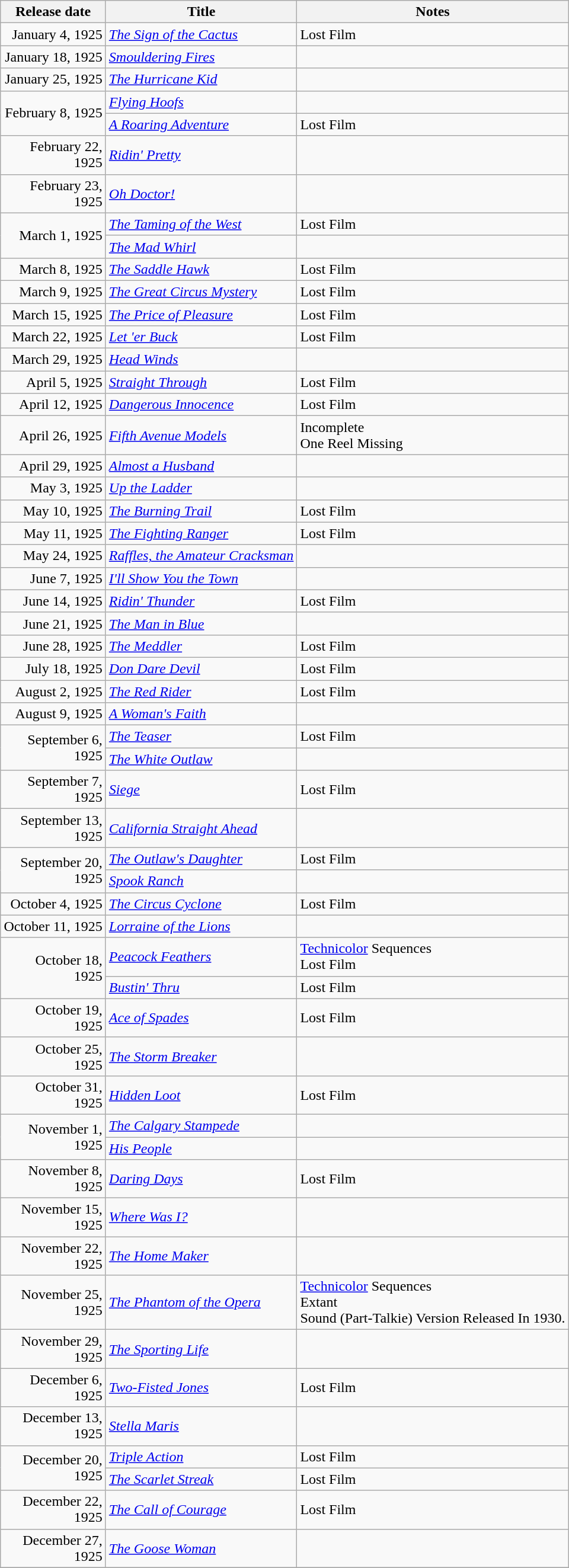<table class="wikitable sortable">
<tr>
<th style="width:111px;">Release date</th>
<th>Title</th>
<th>Notes</th>
</tr>
<tr>
<td style="text-align:right;">January 4, 1925</td>
<td><em><a href='#'>The Sign of the Cactus</a></em></td>
<td>Lost Film</td>
</tr>
<tr>
<td style="text-align:right;">January 18, 1925</td>
<td><em><a href='#'>Smouldering Fires</a></em></td>
<td></td>
</tr>
<tr>
<td style="text-align:right;">January 25, 1925</td>
<td><em><a href='#'>The Hurricane Kid</a></em></td>
<td></td>
</tr>
<tr>
<td style="text-align:right;" rowspan="2">February 8, 1925</td>
<td><em><a href='#'>Flying Hoofs</a></em></td>
<td></td>
</tr>
<tr>
<td><em><a href='#'>A Roaring Adventure</a></em></td>
<td>Lost Film</td>
</tr>
<tr>
<td style="text-align:right;">February 22, 1925</td>
<td><em><a href='#'>Ridin' Pretty</a></em></td>
<td></td>
</tr>
<tr>
<td style="text-align:right;">February 23, 1925</td>
<td><em><a href='#'>Oh Doctor!</a></em></td>
<td></td>
</tr>
<tr>
<td style="text-align:right;" rowspan="2">March 1, 1925</td>
<td><em><a href='#'>The Taming of the West</a></em></td>
<td>Lost Film</td>
</tr>
<tr>
<td><em><a href='#'>The Mad Whirl</a></em></td>
<td></td>
</tr>
<tr>
<td style="text-align:right;">March 8, 1925</td>
<td><em><a href='#'>The Saddle Hawk</a></em></td>
<td>Lost Film</td>
</tr>
<tr>
<td style="text-align:right;">March 9, 1925</td>
<td><em><a href='#'>The Great Circus Mystery</a></em></td>
<td>Lost Film</td>
</tr>
<tr>
<td style="text-align:right;">March 15, 1925</td>
<td><em><a href='#'>The Price of Pleasure</a></em></td>
<td>Lost Film</td>
</tr>
<tr>
<td style="text-align:right;">March 22, 1925</td>
<td><em><a href='#'>Let 'er Buck</a></em></td>
<td>Lost Film</td>
</tr>
<tr>
<td style="text-align:right;">March 29, 1925</td>
<td><em><a href='#'>Head Winds</a></em></td>
<td></td>
</tr>
<tr>
<td style="text-align:right;">April 5, 1925</td>
<td><em><a href='#'>Straight Through</a></em></td>
<td>Lost Film</td>
</tr>
<tr>
<td style="text-align:right;">April 12, 1925</td>
<td><em><a href='#'>Dangerous Innocence</a></em></td>
<td>Lost Film</td>
</tr>
<tr>
<td style="text-align:right;">April 26, 1925</td>
<td><em><a href='#'>Fifth Avenue Models</a></em></td>
<td>Incomplete<br>One Reel Missing</td>
</tr>
<tr>
<td style="text-align:right;">April 29, 1925</td>
<td><em><a href='#'>Almost a Husband</a></em></td>
<td></td>
</tr>
<tr>
<td style="text-align:right;">May 3, 1925</td>
<td><em><a href='#'>Up the Ladder</a></em></td>
<td></td>
</tr>
<tr>
<td style="text-align:right;">May 10, 1925</td>
<td><em><a href='#'>The Burning Trail</a></em></td>
<td>Lost Film</td>
</tr>
<tr>
<td style="text-align:right;">May 11, 1925</td>
<td><em><a href='#'>The Fighting Ranger</a></em></td>
<td>Lost Film</td>
</tr>
<tr>
<td style="text-align:right;">May 24, 1925</td>
<td><em><a href='#'>Raffles, the Amateur Cracksman</a></em></td>
<td></td>
</tr>
<tr>
<td style="text-align:right;">June 7, 1925</td>
<td><em><a href='#'>I'll Show You the Town</a></em></td>
<td></td>
</tr>
<tr>
<td style="text-align:right;">June 14, 1925</td>
<td><em><a href='#'>Ridin' Thunder</a></em></td>
<td>Lost Film</td>
</tr>
<tr>
<td style="text-align:right;">June 21, 1925</td>
<td><em><a href='#'>The Man in Blue</a></em></td>
<td></td>
</tr>
<tr>
<td style="text-align:right;">June 28, 1925</td>
<td><em><a href='#'>The Meddler</a></em></td>
<td>Lost Film</td>
</tr>
<tr>
<td style="text-align:right;">July 18, 1925</td>
<td><em><a href='#'>Don Dare Devil</a></em></td>
<td>Lost Film</td>
</tr>
<tr>
<td style="text-align:right;">August 2, 1925</td>
<td><em><a href='#'>The Red Rider</a></em></td>
<td>Lost Film</td>
</tr>
<tr>
<td style="text-align:right;">August 9, 1925</td>
<td><em><a href='#'>A Woman's Faith</a></em></td>
<td></td>
</tr>
<tr>
<td style="text-align:right;" rowspan="2">September 6, 1925</td>
<td><em><a href='#'>The Teaser</a></em></td>
<td>Lost Film</td>
</tr>
<tr>
<td><em><a href='#'>The White Outlaw</a></em></td>
<td></td>
</tr>
<tr>
<td style="text-align:right;">September 7, 1925</td>
<td><em><a href='#'>Siege</a></em></td>
<td>Lost Film</td>
</tr>
<tr>
<td style="text-align:right;">September 13, 1925</td>
<td><em><a href='#'>California Straight Ahead</a></em></td>
<td></td>
</tr>
<tr>
<td style="text-align:right;" rowspan="2">September 20, 1925</td>
<td><em><a href='#'>The Outlaw's Daughter</a></em></td>
<td>Lost Film</td>
</tr>
<tr>
<td><em><a href='#'>Spook Ranch</a></em></td>
<td></td>
</tr>
<tr>
<td style="text-align:right;">October 4, 1925</td>
<td><em><a href='#'>The Circus Cyclone</a></em></td>
<td>Lost Film</td>
</tr>
<tr>
<td style="text-align:right;">October 11, 1925</td>
<td><em><a href='#'>Lorraine of the Lions</a></em></td>
<td></td>
</tr>
<tr>
<td style="text-align:right;" rowspan="2">October 18, 1925</td>
<td><em><a href='#'>Peacock Feathers</a></em></td>
<td><a href='#'>Technicolor</a> Sequences<br>Lost Film</td>
</tr>
<tr>
<td><em><a href='#'>Bustin' Thru</a></em></td>
<td>Lost Film</td>
</tr>
<tr>
<td style="text-align:right;">October 19, 1925</td>
<td><em><a href='#'>Ace of Spades</a></em></td>
<td>Lost Film</td>
</tr>
<tr>
<td style="text-align:right;">October 25, 1925</td>
<td><em><a href='#'>The Storm Breaker</a></em></td>
<td></td>
</tr>
<tr>
<td style="text-align:right;">October 31, 1925</td>
<td><em><a href='#'>Hidden Loot</a></em></td>
<td>Lost Film</td>
</tr>
<tr>
<td style="text-align:right;" rowspan="2">November 1, 1925</td>
<td><em><a href='#'>The Calgary Stampede</a></em></td>
<td></td>
</tr>
<tr>
<td><em><a href='#'>His People</a></em></td>
<td></td>
</tr>
<tr>
<td style="text-align:right;">November 8, 1925</td>
<td><em><a href='#'>Daring Days</a></em></td>
<td>Lost Film</td>
</tr>
<tr>
<td style="text-align:right;">November 15, 1925</td>
<td><em><a href='#'>Where Was I?</a></em></td>
<td></td>
</tr>
<tr>
<td style="text-align:right;">November 22, 1925</td>
<td><em><a href='#'>The Home Maker</a></em></td>
<td></td>
</tr>
<tr>
<td style="text-align:right;">November 25, 1925</td>
<td><em><a href='#'>The Phantom of the Opera</a></em></td>
<td><a href='#'>Technicolor</a> Sequences<br>Extant<br>Sound (Part-Talkie) Version Released In 1930.</td>
</tr>
<tr>
<td style="text-align:right;">November 29, 1925</td>
<td><em><a href='#'>The Sporting Life</a></em></td>
<td></td>
</tr>
<tr>
<td style="text-align:right;">December 6, 1925</td>
<td><em><a href='#'>Two-Fisted Jones</a></em></td>
<td>Lost Film</td>
</tr>
<tr>
<td style="text-align:right;">December 13, 1925</td>
<td><em><a href='#'>Stella Maris</a></em></td>
<td></td>
</tr>
<tr>
<td style="text-align:right;" rowspan="2">December 20, 1925</td>
<td><em><a href='#'>Triple Action</a></em></td>
<td>Lost Film</td>
</tr>
<tr>
<td><em><a href='#'>The Scarlet Streak</a></em></td>
<td>Lost Film</td>
</tr>
<tr>
<td style="text-align:right;">December 22, 1925</td>
<td><em><a href='#'>The Call of Courage</a></em></td>
<td>Lost Film</td>
</tr>
<tr>
<td style="text-align:right;">December 27, 1925</td>
<td><em><a href='#'>The Goose Woman</a></em></td>
<td></td>
</tr>
<tr>
</tr>
</table>
